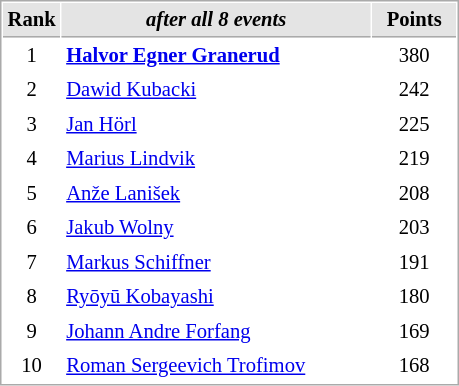<table cellspacing="1" cellpadding="3" style="border:1px solid #AAAAAA;font-size:86%">
<tr style="background-color: #E4E4E4;">
<th style="border-bottom:1px solid #AAAAAA; width: 10px;">Rank</th>
<th style="border-bottom:1px solid #AAAAAA; width: 200px;"><em>after all 8 events</em></th>
<th style="border-bottom:1px solid #AAAAAA; width: 50px;">Points</th>
</tr>
<tr>
<td align=center>1</td>
<td> <strong><a href='#'>Halvor Egner Granerud</a></strong></td>
<td align=center>380</td>
</tr>
<tr>
<td align=center>2</td>
<td> <a href='#'>Dawid Kubacki</a></td>
<td align=center>242</td>
</tr>
<tr>
<td align=center>3</td>
<td> <a href='#'>Jan Hörl</a></td>
<td align=center>225</td>
</tr>
<tr>
<td align=center>4</td>
<td> <a href='#'>Marius Lindvik</a></td>
<td align=center>219</td>
</tr>
<tr>
<td align=center>5</td>
<td> <a href='#'>Anže Lanišek</a></td>
<td align=center>208</td>
</tr>
<tr>
<td align=center>6</td>
<td> <a href='#'>Jakub Wolny</a></td>
<td align=center>203</td>
</tr>
<tr>
<td align=center>7</td>
<td> <a href='#'>Markus Schiffner</a></td>
<td align=center>191</td>
</tr>
<tr>
<td align=center>8</td>
<td> <a href='#'>Ryōyū Kobayashi</a></td>
<td align=center>180</td>
</tr>
<tr>
<td align=center>9</td>
<td> <a href='#'>Johann Andre Forfang</a></td>
<td align=center>169</td>
</tr>
<tr>
<td align=center>10</td>
<td> <a href='#'>Roman Sergeevich Trofimov</a></td>
<td align=center>168</td>
</tr>
</table>
